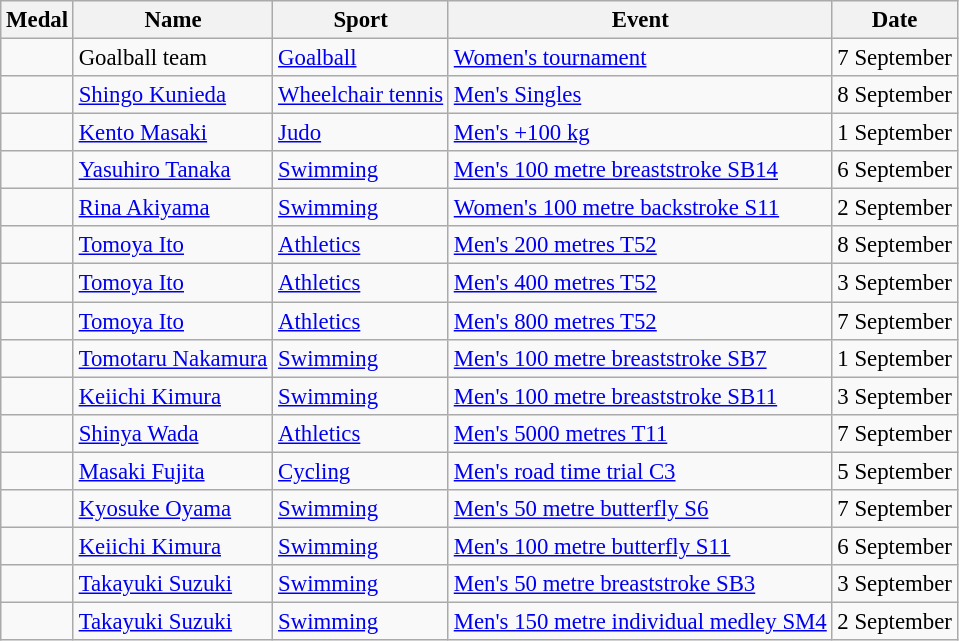<table class="wikitable sortable" style="font-size: 95%;">
<tr>
<th>Medal</th>
<th>Name</th>
<th>Sport</th>
<th>Event</th>
<th>Date</th>
</tr>
<tr>
<td></td>
<td>Goalball team</td>
<td><a href='#'>Goalball</a></td>
<td><a href='#'>Women's tournament</a></td>
<td>7 September</td>
</tr>
<tr>
<td></td>
<td><a href='#'>Shingo Kunieda</a></td>
<td><a href='#'>Wheelchair tennis</a></td>
<td><a href='#'>Men's Singles</a></td>
<td>8 September</td>
</tr>
<tr>
<td></td>
<td><a href='#'>Kento Masaki</a></td>
<td><a href='#'>Judo</a></td>
<td><a href='#'>Men's +100 kg</a></td>
<td>1 September</td>
</tr>
<tr>
<td></td>
<td><a href='#'>Yasuhiro Tanaka</a></td>
<td><a href='#'>Swimming</a></td>
<td><a href='#'>Men's 100 metre breaststroke SB14</a></td>
<td>6 September</td>
</tr>
<tr>
<td></td>
<td><a href='#'>Rina Akiyama</a></td>
<td><a href='#'>Swimming</a></td>
<td><a href='#'>Women's 100 metre backstroke S11</a></td>
<td>2 September</td>
</tr>
<tr>
<td></td>
<td><a href='#'>Tomoya Ito</a></td>
<td><a href='#'>Athletics</a></td>
<td><a href='#'>Men's 200 metres T52</a></td>
<td>8 September</td>
</tr>
<tr>
<td></td>
<td><a href='#'>Tomoya Ito</a></td>
<td><a href='#'>Athletics</a></td>
<td><a href='#'>Men's 400 metres T52</a></td>
<td>3 September</td>
</tr>
<tr>
<td></td>
<td><a href='#'>Tomoya Ito</a></td>
<td><a href='#'>Athletics</a></td>
<td><a href='#'>Men's 800 metres T52</a></td>
<td>7 September</td>
</tr>
<tr>
<td></td>
<td><a href='#'>Tomotaru Nakamura</a></td>
<td><a href='#'>Swimming</a></td>
<td><a href='#'>Men's 100 metre breaststroke SB7</a></td>
<td>1 September</td>
</tr>
<tr>
<td></td>
<td><a href='#'>Keiichi Kimura</a></td>
<td><a href='#'>Swimming</a></td>
<td><a href='#'>Men's 100 metre breaststroke SB11</a></td>
<td>3 September</td>
</tr>
<tr>
<td></td>
<td><a href='#'>Shinya Wada</a></td>
<td><a href='#'>Athletics</a></td>
<td><a href='#'>Men's 5000 metres T11</a></td>
<td>7 September</td>
</tr>
<tr>
<td></td>
<td><a href='#'>Masaki Fujita</a></td>
<td><a href='#'>Cycling</a></td>
<td><a href='#'>Men's road time trial C3</a></td>
<td>5 September</td>
</tr>
<tr>
<td></td>
<td><a href='#'>Kyosuke Oyama</a></td>
<td><a href='#'>Swimming</a></td>
<td><a href='#'>Men's 50 metre butterfly S6</a></td>
<td>7 September</td>
</tr>
<tr>
<td></td>
<td><a href='#'>Keiichi Kimura</a></td>
<td><a href='#'>Swimming</a></td>
<td><a href='#'>Men's 100 metre butterfly S11</a></td>
<td>6 September</td>
</tr>
<tr>
<td></td>
<td><a href='#'>Takayuki Suzuki</a></td>
<td><a href='#'>Swimming</a></td>
<td><a href='#'>Men's 50 metre breaststroke SB3</a></td>
<td>3 September</td>
</tr>
<tr>
<td></td>
<td><a href='#'>Takayuki Suzuki</a></td>
<td><a href='#'>Swimming</a></td>
<td><a href='#'>Men's 150 metre individual medley SM4</a></td>
<td>2 September</td>
</tr>
</table>
